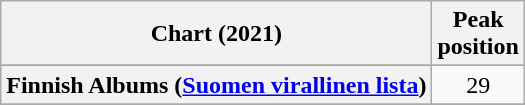<table class="wikitable sortable plainrowheaders" style="text-align:center">
<tr>
<th scope="col">Chart (2021)</th>
<th scope="col">Peak<br>position</th>
</tr>
<tr>
</tr>
<tr>
</tr>
<tr>
</tr>
<tr>
</tr>
<tr>
</tr>
<tr>
</tr>
<tr>
</tr>
<tr>
<th scope="row">Finnish Albums (<a href='#'>Suomen virallinen lista</a>)</th>
<td>29</td>
</tr>
<tr>
</tr>
<tr>
</tr>
<tr>
</tr>
<tr>
</tr>
<tr>
</tr>
<tr>
</tr>
<tr>
</tr>
<tr>
</tr>
<tr>
</tr>
<tr>
</tr>
<tr>
</tr>
<tr>
</tr>
<tr>
</tr>
<tr>
</tr>
<tr>
</tr>
<tr>
</tr>
</table>
